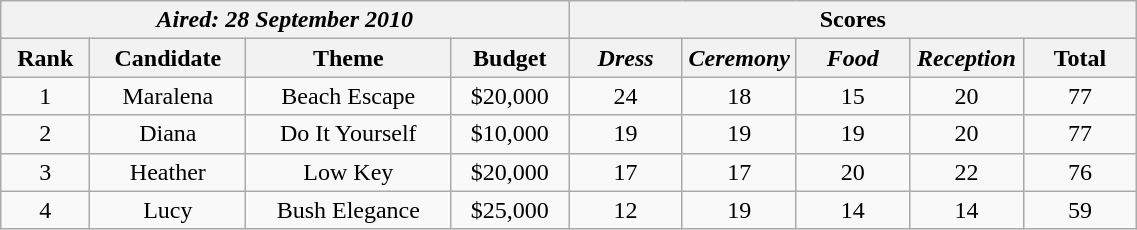<table style="width:60%;" | class="wikitable">
<tr rowspan="2"|style="text-align:center; text-align:center">
<th colspan="4"><em>Aired: 28 September 2010</em></th>
<th colspan="5">Scores</th>
</tr>
<tr>
<th>Rank</th>
<th>Candidate</th>
<th>Theme</th>
<th>Budget</th>
<th style="width:10%;"><em>Dress</em></th>
<th style="width:10%;"><em>Ceremony</em></th>
<th style="width:10%;"><em>Food</em></th>
<th style="width:10%;"><em>Reception</em></th>
<th style="width:10%;">Total</th>
</tr>
<tr style="text-align:center; text-align:center;">
<td>1</td>
<td>Maralena</td>
<td>Beach Escape</td>
<td>$20,000</td>
<td>24</td>
<td>18</td>
<td>15</td>
<td>20</td>
<td>77</td>
</tr>
<tr style="text-align:center; text-align:center;">
<td>2</td>
<td>Diana</td>
<td>Do It Yourself</td>
<td>$10,000</td>
<td>19</td>
<td>19</td>
<td>19</td>
<td>20</td>
<td>77</td>
</tr>
<tr style="text-align:center; text-align:center;">
<td>3</td>
<td>Heather</td>
<td>Low Key</td>
<td>$20,000</td>
<td>17</td>
<td>17</td>
<td>20</td>
<td>22</td>
<td>76</td>
</tr>
<tr style="text-align:center; text-align:center;">
<td>4</td>
<td>Lucy</td>
<td>Bush Elegance</td>
<td>$25,000</td>
<td>12</td>
<td>19</td>
<td>14</td>
<td>14</td>
<td>59</td>
</tr>
</table>
